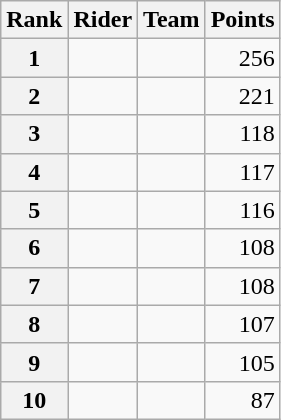<table class="wikitable">
<tr>
<th scope="col">Rank</th>
<th scope="col">Rider</th>
<th scope="col">Team</th>
<th scope="col">Points</th>
</tr>
<tr>
<th scope="row">1</th>
<td> </td>
<td></td>
<td style="text-align:right;">256</td>
</tr>
<tr>
<th scope="row">2</th>
<td></td>
<td></td>
<td style="text-align:right;">221</td>
</tr>
<tr>
<th scope="row">3</th>
<td></td>
<td></td>
<td style="text-align:right;">118</td>
</tr>
<tr>
<th scope="row">4</th>
<td></td>
<td></td>
<td style="text-align:right;">117</td>
</tr>
<tr>
<th scope="row">5</th>
<td></td>
<td></td>
<td style="text-align:right;">116</td>
</tr>
<tr>
<th scope="row">6</th>
<td> </td>
<td></td>
<td style="text-align:right;">108</td>
</tr>
<tr>
<th scope="row">7</th>
<td></td>
<td></td>
<td style="text-align:right;">108</td>
</tr>
<tr>
<th scope="row">8</th>
<td></td>
<td></td>
<td style="text-align:right;">107</td>
</tr>
<tr>
<th scope="row">9</th>
<td></td>
<td></td>
<td style="text-align:right;">105</td>
</tr>
<tr>
<th scope="row">10</th>
<td></td>
<td></td>
<td style="text-align:right;">87</td>
</tr>
</table>
